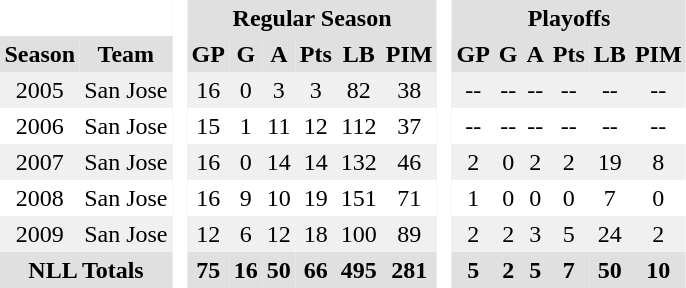<table BORDER="0" CELLPADDING="3" CELLSPACING="0">
<tr ALIGN="center" bgcolor="#e0e0e0">
<th colspan="2" bgcolor="#ffffff"> </th>
<th rowspan="99" bgcolor="#ffffff"> </th>
<th colspan="6">Regular Season</th>
<th rowspan="99" bgcolor="#ffffff"> </th>
<th colspan="6">Playoffs</th>
</tr>
<tr ALIGN="center" bgcolor="#e0e0e0">
<th>Season</th>
<th>Team</th>
<th>GP</th>
<th>G</th>
<th>A</th>
<th>Pts</th>
<th>LB</th>
<th>PIM</th>
<th>GP</th>
<th>G</th>
<th>A</th>
<th>Pts</th>
<th>LB</th>
<th>PIM</th>
</tr>
<tr ALIGN="center" bgcolor="#f0f0f0">
<td>2005</td>
<td>San Jose</td>
<td>16</td>
<td>0</td>
<td>3</td>
<td>3</td>
<td>82</td>
<td>38</td>
<td>--</td>
<td>--</td>
<td>--</td>
<td>--</td>
<td>--</td>
<td>--</td>
</tr>
<tr ALIGN="center">
<td>2006</td>
<td>San Jose</td>
<td>15</td>
<td>1</td>
<td>11</td>
<td>12</td>
<td>112</td>
<td>37</td>
<td>--</td>
<td>--</td>
<td>--</td>
<td>--</td>
<td>--</td>
<td>--</td>
</tr>
<tr ALIGN="center" bgcolor="#f0f0f0">
<td>2007</td>
<td>San Jose</td>
<td>16</td>
<td>0</td>
<td>14</td>
<td>14</td>
<td>132</td>
<td>46</td>
<td>2</td>
<td>0</td>
<td>2</td>
<td>2</td>
<td>19</td>
<td>8</td>
</tr>
<tr ALIGN="center">
<td>2008</td>
<td>San Jose</td>
<td>16</td>
<td>9</td>
<td>10</td>
<td>19</td>
<td>151</td>
<td>71</td>
<td>1</td>
<td>0</td>
<td>0</td>
<td>0</td>
<td>7</td>
<td>0</td>
</tr>
<tr ALIGN="center" bgcolor="#f0f0f0">
<td>2009</td>
<td>San Jose</td>
<td>12</td>
<td>6</td>
<td>12</td>
<td>18</td>
<td>100</td>
<td>89</td>
<td>2</td>
<td>2</td>
<td>3</td>
<td>5</td>
<td>24</td>
<td>2</td>
</tr>
<tr ALIGN="center" bgcolor="#e0e0e0">
<th colspan="2">NLL Totals</th>
<th>75</th>
<th>16</th>
<th>50</th>
<th>66</th>
<th>495</th>
<th>281</th>
<th>5</th>
<th>2</th>
<th>5</th>
<th>7</th>
<th>50</th>
<th>10</th>
</tr>
</table>
